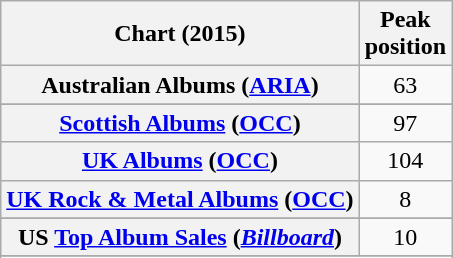<table class="wikitable sortable plainrowheaders" style="text-align:center">
<tr>
<th scope="col">Chart (2015)</th>
<th scope="col">Peak<br>position</th>
</tr>
<tr>
<th scope="row">Australian Albums (<a href='#'>ARIA</a>)</th>
<td>63</td>
</tr>
<tr>
</tr>
<tr>
</tr>
<tr>
</tr>
<tr>
<th scope="row"><a href='#'>Scottish Albums</a> (<a href='#'>OCC</a>)</th>
<td>97</td>
</tr>
<tr>
<th scope="row"><a href='#'>UK Albums</a> (<a href='#'>OCC</a>)</th>
<td style="text-align:center;">104</td>
</tr>
<tr>
<th scope="row"><a href='#'>UK Rock & Metal Albums</a> (<a href='#'>OCC</a>)</th>
<td>8</td>
</tr>
<tr>
</tr>
<tr>
<th scope="row">US <a href='#'>Top Album Sales</a> (<em><a href='#'>Billboard</a></em>)</th>
<td>10</td>
</tr>
<tr>
</tr>
<tr>
</tr>
<tr>
</tr>
</table>
